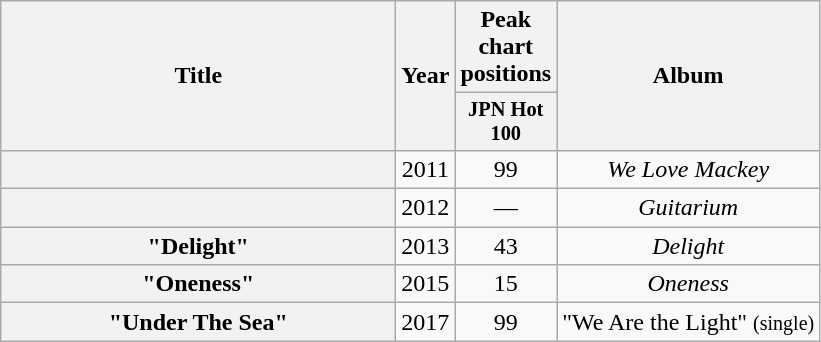<table class="wikitable plainrowheaders" style="text-align:center;">
<tr>
<th scope="col" rowspan="2" style="width:16em;">Title</th>
<th scope="col" rowspan="2">Year</th>
<th scope="col" colspan="1">Peak chart positions</th>
<th scope="col" rowspan="2">Album</th>
</tr>
<tr>
<th style="width:3em;font-size:85%">JPN Hot 100<br></th>
</tr>
<tr>
<th scope="row"></th>
<td>2011</td>
<td>99</td>
<td><em>We Love Mackey</em></td>
</tr>
<tr>
<th scope="row"></th>
<td>2012</td>
<td>—</td>
<td><em>Guitarium</em></td>
</tr>
<tr>
<th scope="row">"Delight"</th>
<td>2013</td>
<td>43</td>
<td><em>Delight</em></td>
</tr>
<tr>
<th scope="row">"Oneness"</th>
<td rowspan="1">2015</td>
<td>15</td>
<td><em>Oneness</em></td>
</tr>
<tr>
<th scope="row">"Under The Sea"</th>
<td rowspan="1">2017</td>
<td>99</td>
<td>"We Are the Light" <small>(single)</small></td>
</tr>
</table>
